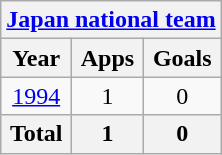<table class="wikitable" style="text-align:center">
<tr>
<th colspan=3><a href='#'>Japan national team</a></th>
</tr>
<tr>
<th>Year</th>
<th>Apps</th>
<th>Goals</th>
</tr>
<tr>
<td><a href='#'>1994</a></td>
<td>1</td>
<td>0</td>
</tr>
<tr>
<th>Total</th>
<th>1</th>
<th>0</th>
</tr>
</table>
